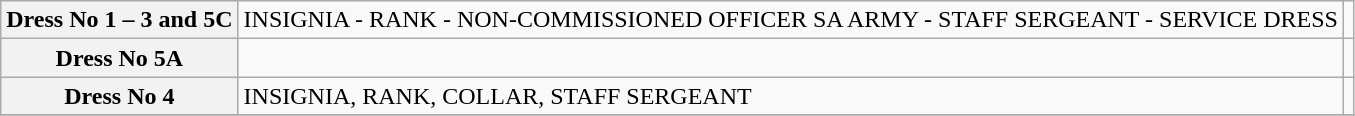<table class=wikitable style="text-align: left;">
<tr>
<th>Dress No 1 – 3 and 5C</th>
<td>INSIGNIA - RANK - NON-COMMISSIONED OFFICER SA ARMY - STAFF SERGEANT - SERVICE DRESS</td>
<td></td>
</tr>
<tr>
<th>Dress No 5A</th>
<td></td>
<td></td>
</tr>
<tr>
<th>Dress No 4</th>
<td>INSIGNIA, RANK, COLLAR, STAFF SERGEANT</td>
<td></td>
</tr>
<tr>
</tr>
</table>
